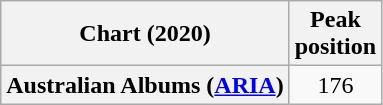<table class="wikitable plainrowheaders">
<tr>
<th scope="col">Chart (2020)</th>
<th scope="col">Peak<br>position</th>
</tr>
<tr>
<th scope="row">Australian Albums (<a href='#'>ARIA</a>)</th>
<td align="center">176</td>
</tr>
</table>
